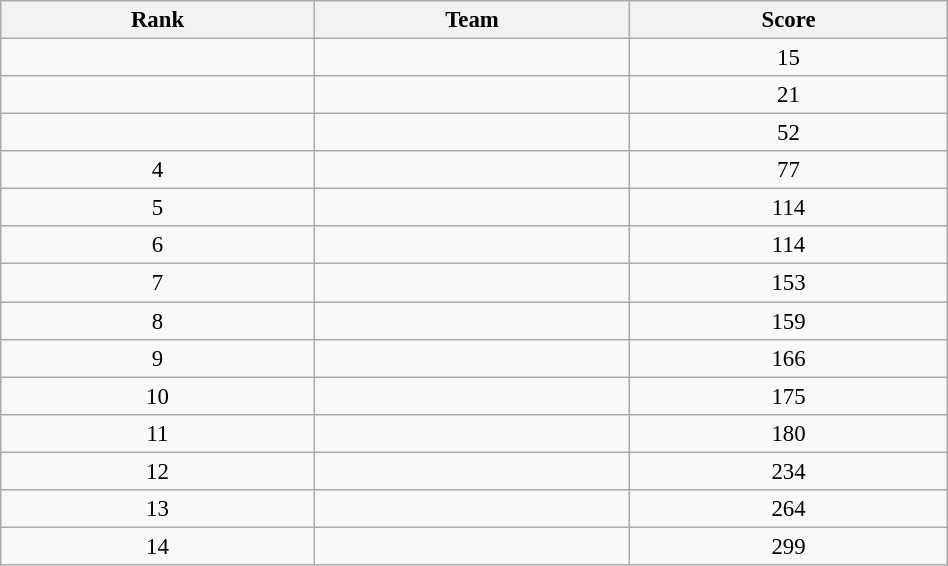<table class="wikitable sortable" style=" text-align:center; font-size:95%;" width="50%">
<tr>
<th>Rank</th>
<th>Team</th>
<th>Score</th>
</tr>
<tr>
<td align=center></td>
<td align=left></td>
<td>15</td>
</tr>
<tr>
<td align=center></td>
<td align=left></td>
<td>21</td>
</tr>
<tr>
<td align=center></td>
<td align=left></td>
<td>52</td>
</tr>
<tr>
<td>4</td>
<td align=left></td>
<td>77</td>
</tr>
<tr>
<td>5</td>
<td align=left></td>
<td>114</td>
</tr>
<tr>
<td>6</td>
<td align=left></td>
<td>114</td>
</tr>
<tr>
<td>7</td>
<td align=left></td>
<td>153</td>
</tr>
<tr>
<td>8</td>
<td align=left></td>
<td>159</td>
</tr>
<tr>
<td>9</td>
<td align=left></td>
<td>166</td>
</tr>
<tr>
<td>10</td>
<td align=left></td>
<td>175</td>
</tr>
<tr>
<td>11</td>
<td align=left></td>
<td>180</td>
</tr>
<tr>
<td>12</td>
<td align=left></td>
<td>234</td>
</tr>
<tr>
<td>13</td>
<td align=left></td>
<td>264</td>
</tr>
<tr>
<td>14</td>
<td align=left></td>
<td>299</td>
</tr>
</table>
